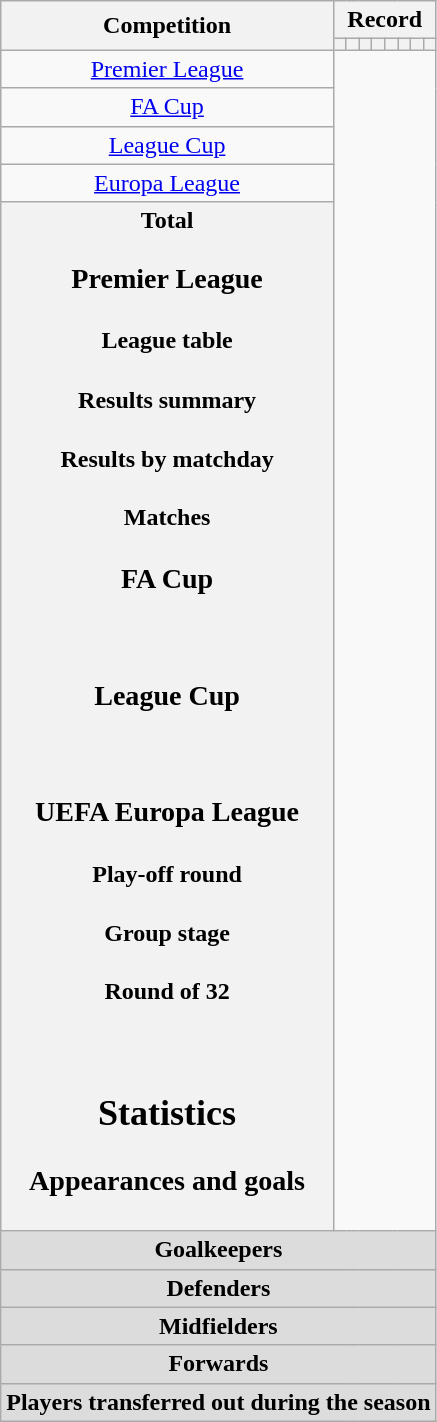<table class="wikitable" style="text-align: center">
<tr>
<th rowspan=2>Competition</th>
<th colspan=8>Record</th>
</tr>
<tr>
<th></th>
<th></th>
<th></th>
<th></th>
<th></th>
<th></th>
<th></th>
<th></th>
</tr>
<tr>
<td><a href='#'>Premier League</a><br></td>
</tr>
<tr>
<td><a href='#'>FA Cup</a><br></td>
</tr>
<tr>
<td><a href='#'>League Cup</a><br></td>
</tr>
<tr>
<td><a href='#'>Europa League</a><br></td>
</tr>
<tr>
<th>Total<br>
<h3>Premier League</h3><h4>League table</h4><h4>Results summary</h4>
<h4>Results by matchday</h4><h4>Matches</h4>




































<h3>FA Cup</h3><br>

<h3>League Cup</h3><br>




<h3>UEFA Europa League</h3><h4>Play-off round</h4>

<h4>Group stage</h4>






<h4>Round of 32</h4><br>
<h2>Statistics</h2><h3>Appearances and goals</h3></th>
</tr>
<tr>
<th colspan=14 style=background:#dcdcdc; text-align:center>Goalkeepers<br>
</th>
</tr>
<tr>
<th colspan=14 style=background:#dcdcdc; text-align:center>Defenders<br>






</th>
</tr>
<tr>
<th colspan=14 style=background:#dcdcdc; text-align:center>Midfielders<br>










</th>
</tr>
<tr>
<th colspan=14 style=background:#dcdcdc; text-align:center>Forwards<br>


</th>
</tr>
<tr>
<th colspan=14 style=background:#dcdcdc; text-align:center>Players transferred out during the season<br>



</th>
</tr>
</table>
